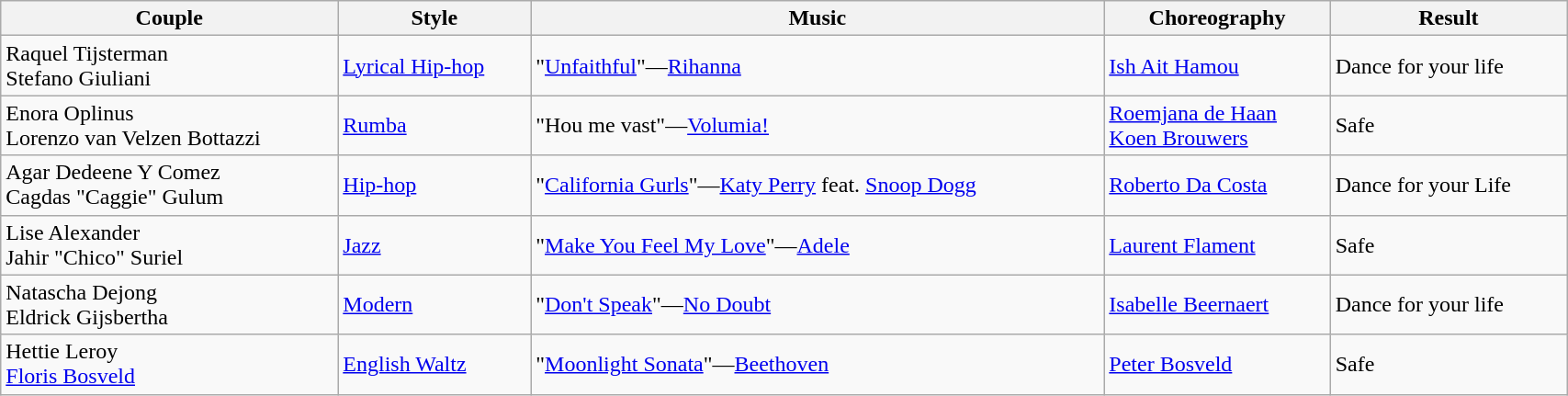<table class="wikitable" style="width:90%;">
<tr>
<th>Couple</th>
<th>Style</th>
<th>Music</th>
<th>Choreography</th>
<th>Result</th>
</tr>
<tr>
<td>Raquel Tijsterman<br>Stefano Giuliani</td>
<td><a href='#'>Lyrical Hip-hop</a></td>
<td>"<a href='#'>Unfaithful</a>"—<a href='#'>Rihanna</a></td>
<td><a href='#'>Ish Ait Hamou</a></td>
<td>Dance for your life</td>
</tr>
<tr>
<td>Enora Oplinus<br>Lorenzo van Velzen Bottazzi</td>
<td><a href='#'>Rumba</a></td>
<td>"Hou me vast"—<a href='#'>Volumia!</a></td>
<td><a href='#'>Roemjana de Haan</a><br><a href='#'>Koen Brouwers</a></td>
<td>Safe</td>
</tr>
<tr>
<td>Agar Dedeene Y Comez<br>Cagdas "Caggie" Gulum</td>
<td><a href='#'>Hip-hop</a></td>
<td>"<a href='#'>California Gurls</a>"—<a href='#'>Katy Perry</a> feat. <a href='#'>Snoop Dogg</a></td>
<td><a href='#'>Roberto Da Costa</a></td>
<td>Dance for your Life</td>
</tr>
<tr>
<td>Lise Alexander<br>Jahir "Chico" Suriel</td>
<td><a href='#'>Jazz</a></td>
<td>"<a href='#'>Make You Feel My Love</a>"—<a href='#'>Adele</a></td>
<td><a href='#'>Laurent Flament</a></td>
<td>Safe</td>
</tr>
<tr>
<td>Natascha Dejong<br>Eldrick Gijsbertha</td>
<td><a href='#'>Modern</a></td>
<td>"<a href='#'>Don't Speak</a>"—<a href='#'>No Doubt</a></td>
<td><a href='#'>Isabelle Beernaert</a></td>
<td>Dance for your life</td>
</tr>
<tr>
<td>Hettie Leroy<br><a href='#'>Floris Bosveld</a></td>
<td><a href='#'>English Waltz</a></td>
<td>"<a href='#'>Moonlight Sonata</a>"—<a href='#'>Beethoven</a></td>
<td><a href='#'>Peter Bosveld</a></td>
<td>Safe</td>
</tr>
</table>
